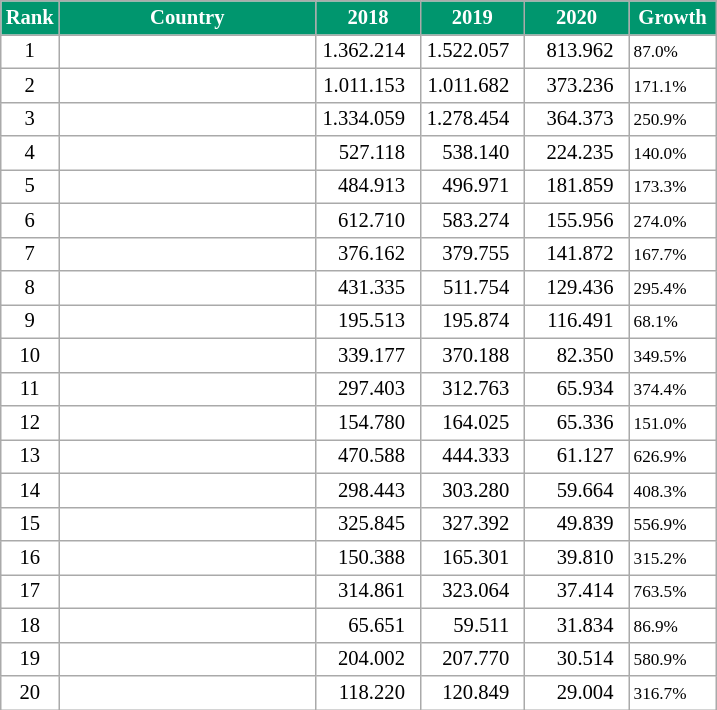<table class="wikitable plainrowheaders" style="background:#fff; font-size:86%; line-height:16px; border:grey solid 1px; border-collapse:collapse;">
<tr style="color:white;">
<th style="width:5px; background:#00966E;">Rank</th>
<th style="width:165px; background:#00966E;">Country</th>
<th style="width:63px; background:#00966E;">2018</th>
<th style="width:63px; background:#00966E;">2019</th>
<th style="width:63px; background:#00966E;">2020</th>
<th style="width:52px; background:#00966E;">Growth</th>
</tr>
<tr align=center>
<td>1</td>
<td align="left"></td>
<td align=right>1.362.214  </td>
<td align=right>1.522.057  </td>
<td align=right>813.962  </td>
<td align=left><small></small> <small>87.0%</small></td>
</tr>
<tr align=center>
<td>2</td>
<td align="left"></td>
<td align=right>1.011.153  </td>
<td align=right>1.011.682  </td>
<td align=right>373.236  </td>
<td align=left><small></small> <small>171.1%</small></td>
</tr>
<tr align=center>
<td>3</td>
<td align="left"></td>
<td align=right>1.334.059  </td>
<td align=right>1.278.454  </td>
<td align=right>364.373  </td>
<td align=left><small></small> <small>250.9%</small></td>
</tr>
<tr align=center>
<td>4</td>
<td align="left"></td>
<td align=right>527.118  </td>
<td align=right>538.140  </td>
<td align=right>224.235  </td>
<td align=left><small></small> <small>140.0%</small></td>
</tr>
<tr align =center>
<td>5</td>
<td align="left"></td>
<td align=right>484.913  </td>
<td align=right>496.971  </td>
<td align=right>181.859  </td>
<td align=left><small></small> <small>173.3%</small></td>
</tr>
<tr align=center>
<td>6</td>
<td align="left"></td>
<td align=right>612.710  </td>
<td align=right>583.274  </td>
<td align=right>155.956  </td>
<td align=left><small></small> <small>274.0%</small></td>
</tr>
<tr align=center>
<td>7</td>
<td align="left"></td>
<td align=right>376.162  </td>
<td align=right>379.755  </td>
<td align=right>141.872  </td>
<td align=left><small></small> <small>167.7%</small></td>
</tr>
<tr align=center>
<td>8</td>
<td align="left"></td>
<td align=right>431.335  </td>
<td align=right>511.754  </td>
<td align=right>129.436  </td>
<td align=left><small></small> <small>295.4%</small></td>
</tr>
<tr align=center>
<td>9</td>
<td align="left"></td>
<td align=right>195.513  </td>
<td align=right>195.874  </td>
<td align=right>116.491  </td>
<td align=left><small></small> <small>68.1%</small></td>
</tr>
<tr align=center>
<td>10</td>
<td align="left"></td>
<td align=right>339.177  </td>
<td align=right>370.188  </td>
<td align=right>82.350  </td>
<td align=left><small></small> <small>349.5%</small></td>
</tr>
<tr align=center>
<td>11</td>
<td align="left"></td>
<td align=right>297.403  </td>
<td align=right>312.763  </td>
<td align=right>65.934  </td>
<td align=left><small></small> <small>374.4%</small></td>
</tr>
<tr align=center>
<td>12</td>
<td align="left"></td>
<td align=right>154.780  </td>
<td align=right>164.025  </td>
<td align=right>65.336  </td>
<td align=left><small></small> <small>151.0%</small></td>
</tr>
<tr align =center>
<td>13</td>
<td align="left"></td>
<td align=right>470.588  </td>
<td align=right>444.333  </td>
<td align=right>61.127  </td>
<td align=left><small></small> <small>626.9%</small></td>
</tr>
<tr align=center>
<td>14</td>
<td align="left"></td>
<td align=right>298.443  </td>
<td align=right>303.280  </td>
<td align=right>59.664  </td>
<td align=left><small></small> <small>408.3%</small></td>
</tr>
<tr align=center>
<td>15</td>
<td align="left"></td>
<td align=right>325.845  </td>
<td align=right>327.392  </td>
<td align=right>49.839  </td>
<td align=left><small></small> <small>556.9%</small></td>
</tr>
<tr align=center>
<td>16</td>
<td align="left"></td>
<td align=right>150.388  </td>
<td align=right>165.301  </td>
<td align=right>39.810  </td>
<td align=left><small></small> <small>315.2%</small></td>
</tr>
<tr align=center>
<td>17</td>
<td align="left"></td>
<td align=right>314.861  </td>
<td align=right>323.064  </td>
<td align=right>37.414  </td>
<td align=left><small></small> <small>763.5%</small></td>
</tr>
<tr align=center>
<td>18</td>
<td align="left"></td>
<td align=right>65.651  </td>
<td align=right>59.511  </td>
<td align=right>31.834  </td>
<td align=left><small></small> <small>86.9%</small></td>
</tr>
<tr align=center>
<td>19</td>
<td align="left"></td>
<td align=right>204.002  </td>
<td align=right>207.770  </td>
<td align=right>30.514  </td>
<td align=left><small></small> <small>580.9%</small></td>
</tr>
<tr align=center>
<td>20</td>
<td align="left"></td>
<td align=right>118.220  </td>
<td align=right>120.849  </td>
<td align=right>29.004  </td>
<td align=left><small></small> <small>316.7%</small></td>
</tr>
</table>
